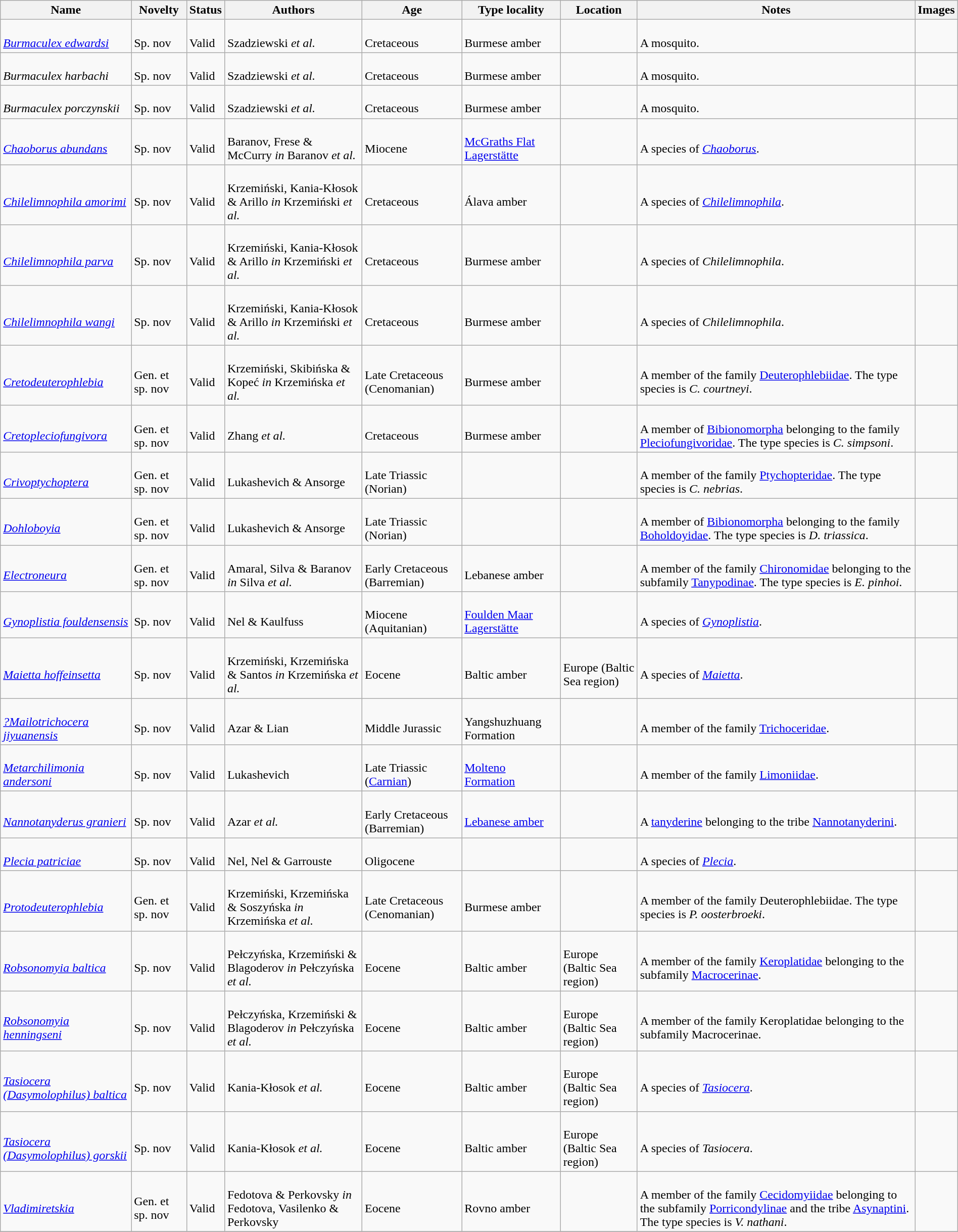<table class="wikitable sortable" align="center" width="100%">
<tr>
<th>Name</th>
<th>Novelty</th>
<th>Status</th>
<th>Authors</th>
<th>Age</th>
<th>Type locality</th>
<th>Location</th>
<th>Notes</th>
<th>Images</th>
</tr>
<tr>
<td><br><em><a href='#'>Burmaculex edwardsi</a></em></td>
<td><br>Sp. nov</td>
<td><br>Valid</td>
<td><br>Szadziewski <em>et al.</em></td>
<td><br>Cretaceous</td>
<td><br>Burmese amber</td>
<td><br></td>
<td><br>A mosquito.</td>
<td></td>
</tr>
<tr>
<td><br><em>Burmaculex harbachi</em></td>
<td><br>Sp. nov</td>
<td><br>Valid</td>
<td><br>Szadziewski <em>et al.</em></td>
<td><br>Cretaceous</td>
<td><br>Burmese amber</td>
<td><br></td>
<td><br>A mosquito.</td>
<td></td>
</tr>
<tr>
<td><br><em>Burmaculex porczynskii</em></td>
<td><br>Sp. nov</td>
<td><br>Valid</td>
<td><br>Szadziewski <em>et al.</em></td>
<td><br>Cretaceous</td>
<td><br>Burmese amber</td>
<td><br></td>
<td><br>A mosquito.</td>
<td></td>
</tr>
<tr>
<td><br><em><a href='#'>Chaoborus abundans</a></em></td>
<td><br>Sp. nov</td>
<td><br>Valid</td>
<td><br>Baranov, Frese & McCurry  <em>in</em> Baranov <em>et al.</em></td>
<td><br>Miocene</td>
<td><br><a href='#'>McGraths Flat</a> <a href='#'>Lagerstätte</a></td>
<td><br></td>
<td><br>A species of <em><a href='#'>Chaoborus</a></em>.</td>
<td></td>
</tr>
<tr>
<td><br><em><a href='#'>Chilelimnophila amorimi</a></em></td>
<td><br>Sp. nov</td>
<td><br>Valid</td>
<td><br>Krzemiński, Kania-Kłosok & Arillo <em>in</em> Krzemiński <em>et al.</em></td>
<td><br>Cretaceous</td>
<td><br>Álava amber</td>
<td><br></td>
<td><br>A species of <em><a href='#'>Chilelimnophila</a></em>.</td>
<td></td>
</tr>
<tr>
<td><br><em><a href='#'>Chilelimnophila parva</a></em></td>
<td><br>Sp. nov</td>
<td><br>Valid</td>
<td><br>Krzemiński, Kania-Kłosok & Arillo <em>in</em> Krzemiński <em>et al.</em></td>
<td><br>Cretaceous</td>
<td><br>Burmese amber</td>
<td><br></td>
<td><br>A species of <em>Chilelimnophila</em>.</td>
<td></td>
</tr>
<tr>
<td><br><em><a href='#'>Chilelimnophila wangi</a></em></td>
<td><br>Sp. nov</td>
<td><br>Valid</td>
<td><br>Krzemiński, Kania-Kłosok & Arillo <em>in</em> Krzemiński <em>et al.</em></td>
<td><br>Cretaceous</td>
<td><br>Burmese amber</td>
<td><br></td>
<td><br>A species of <em>Chilelimnophila</em>.</td>
<td></td>
</tr>
<tr>
<td><br><em><a href='#'>Cretodeuterophlebia</a></em></td>
<td><br>Gen. et sp. nov</td>
<td><br>Valid</td>
<td><br>Krzemiński, Skibińska & Kopeć <em>in</em> Krzemińska <em>et al.</em></td>
<td><br>Late Cretaceous (Cenomanian)</td>
<td><br>Burmese amber</td>
<td><br></td>
<td><br>A member of the family <a href='#'>Deuterophlebiidae</a>. The type species is <em>C. courtneyi</em>.</td>
<td></td>
</tr>
<tr>
<td><br><em><a href='#'>Cretopleciofungivora</a></em></td>
<td><br>Gen. et sp. nov</td>
<td><br>Valid</td>
<td><br>Zhang <em>et al.</em></td>
<td><br>Cretaceous</td>
<td><br>Burmese amber</td>
<td><br></td>
<td><br>A member of <a href='#'>Bibionomorpha</a> belonging to the family <a href='#'>Pleciofungivoridae</a>. The type species is <em>C. simpsoni</em>.</td>
<td></td>
</tr>
<tr>
<td><br><em><a href='#'>Crivoptychoptera</a></em></td>
<td><br>Gen. et sp. nov</td>
<td><br>Valid</td>
<td><br>Lukashevich & Ansorge</td>
<td><br>Late Triassic<br>(Norian)</td>
<td></td>
<td><br></td>
<td><br>A member of the family <a href='#'>Ptychopteridae</a>. The type species is <em>C. nebrias</em>.</td>
<td></td>
</tr>
<tr>
<td><br><em><a href='#'>Dohloboyia</a></em></td>
<td><br>Gen. et sp. nov</td>
<td><br>Valid</td>
<td><br>Lukashevich & Ansorge</td>
<td><br>Late Triassic<br>(Norian)</td>
<td></td>
<td><br></td>
<td><br>A member of <a href='#'>Bibionomorpha</a> belonging to the family <a href='#'>Boholdoyidae</a>. The type species is <em>D. triassica</em>.</td>
<td></td>
</tr>
<tr>
<td><br><em><a href='#'>Electroneura</a></em></td>
<td><br>Gen. et sp. nov</td>
<td><br>Valid</td>
<td><br>Amaral, Silva & Baranov <em>in</em> Silva <em>et al.</em></td>
<td><br>Early Cretaceous (Barremian)</td>
<td><br>Lebanese amber</td>
<td><br></td>
<td><br>A member of the family <a href='#'>Chironomidae</a> belonging to the subfamily <a href='#'>Tanypodinae</a>. The type species is <em>E. pinhoi</em>.</td>
<td></td>
</tr>
<tr>
<td><br><em><a href='#'>Gynoplistia fouldensensis</a></em></td>
<td><br>Sp. nov</td>
<td><br>Valid</td>
<td><br>Nel & Kaulfuss</td>
<td><br>Miocene<br>(Aquitanian)</td>
<td><br><a href='#'>Foulden Maar</a> <a href='#'>Lagerstätte</a></td>
<td><br></td>
<td><br>A species of <em><a href='#'>Gynoplistia</a></em>.</td>
<td></td>
</tr>
<tr>
<td><br><em><a href='#'>Maietta hoffeinsetta</a></em></td>
<td><br>Sp. nov</td>
<td><br>Valid</td>
<td><br>Krzemiński, Krzemińska & Santos <em>in</em> Krzemińska <em>et al.</em></td>
<td><br>Eocene</td>
<td><br>Baltic amber</td>
<td><br>Europe (Baltic Sea region)</td>
<td><br>A species of <em><a href='#'>Maietta</a></em>.</td>
<td></td>
</tr>
<tr>
<td><br><em><a href='#'>?Mailotrichocera jiyuanensis</a></em></td>
<td><br>Sp. nov</td>
<td><br>Valid</td>
<td><br>Azar & Lian</td>
<td><br>Middle Jurassic</td>
<td><br>Yangshuzhuang Formation</td>
<td><br></td>
<td><br>A member of the family <a href='#'>Trichoceridae</a>.</td>
<td></td>
</tr>
<tr>
<td><br><em><a href='#'>Metarchilimonia andersoni</a></em></td>
<td><br>Sp. nov</td>
<td><br>Valid</td>
<td><br>Lukashevich</td>
<td><br>Late Triassic (<a href='#'>Carnian</a>)</td>
<td><br><a href='#'>Molteno Formation</a></td>
<td><br></td>
<td><br>A member of the family <a href='#'>Limoniidae</a>.</td>
<td></td>
</tr>
<tr>
<td><br><em><a href='#'>Nannotanyderus granieri</a></em></td>
<td><br>Sp. nov</td>
<td><br>Valid</td>
<td><br>Azar <em>et al.</em></td>
<td><br>Early Cretaceous<br>(Barremian)</td>
<td><br><a href='#'>Lebanese amber</a></td>
<td><br></td>
<td><br>A <a href='#'>tanyderine</a> belonging to the tribe <a href='#'>Nannotanyderini</a>.</td>
<td></td>
</tr>
<tr>
<td><br><em><a href='#'>Plecia patriciae</a></em></td>
<td><br>Sp. nov</td>
<td><br>Valid</td>
<td><br>Nel, Nel & Garrouste</td>
<td><br>Oligocene</td>
<td></td>
<td><br></td>
<td><br>A species of <em><a href='#'>Plecia</a></em>.</td>
<td></td>
</tr>
<tr>
<td><br><em><a href='#'>Protodeuterophlebia</a></em></td>
<td><br>Gen. et sp. nov</td>
<td><br>Valid</td>
<td><br>Krzemiński, Krzemińska & Soszyńska <em>in</em> Krzemińska <em>et al.</em></td>
<td><br>Late Cretaceous (Cenomanian)</td>
<td><br>Burmese amber</td>
<td><br></td>
<td><br>A member of the family Deuterophlebiidae. The type species is <em>P. oosterbroeki</em>.</td>
<td></td>
</tr>
<tr>
<td><br><em><a href='#'>Robsonomyia baltica</a></em></td>
<td><br>Sp. nov</td>
<td><br>Valid</td>
<td><br>Pełczyńska, Krzemiński & Blagoderov <em>in</em> Pełczyńska <em>et al.</em></td>
<td><br>Eocene</td>
<td><br>Baltic amber</td>
<td><br>Europe<br>(Baltic Sea region)</td>
<td><br>A member of the family <a href='#'>Keroplatidae</a> belonging to the subfamily <a href='#'>Macrocerinae</a>.</td>
<td></td>
</tr>
<tr>
<td><br><em><a href='#'>Robsonomyia henningseni</a></em></td>
<td><br>Sp. nov</td>
<td><br>Valid</td>
<td><br>Pełczyńska, Krzemiński & Blagoderov <em>in</em> Pełczyńska <em>et al.</em></td>
<td><br>Eocene</td>
<td><br>Baltic amber</td>
<td><br>Europe<br>(Baltic Sea region)</td>
<td><br>A member of the family Keroplatidae belonging to the subfamily Macrocerinae.</td>
<td></td>
</tr>
<tr>
<td><br><em><a href='#'>Tasiocera (Dasymolophilus) baltica</a></em></td>
<td><br>Sp. nov</td>
<td><br>Valid</td>
<td><br>Kania-Kłosok <em>et al.</em></td>
<td><br>Eocene</td>
<td><br>Baltic amber</td>
<td><br>Europe<br>(Baltic Sea region)</td>
<td><br>A species of <em><a href='#'>Tasiocera</a></em>.</td>
<td></td>
</tr>
<tr>
<td><br><em><a href='#'>Tasiocera (Dasymolophilus) gorskii</a></em></td>
<td><br>Sp. nov</td>
<td><br>Valid</td>
<td><br>Kania-Kłosok <em>et al.</em></td>
<td><br>Eocene</td>
<td><br>Baltic amber</td>
<td><br>Europe<br>(Baltic Sea region)</td>
<td><br>A species of <em>Tasiocera</em>.</td>
<td></td>
</tr>
<tr>
<td><br><em><a href='#'>Vladimiretskia</a></em></td>
<td><br>Gen. et sp. nov</td>
<td><br>Valid</td>
<td><br>Fedotova & Perkovsky <em>in</em> Fedotova, Vasilenko & Perkovsky</td>
<td><br>Eocene</td>
<td><br>Rovno amber</td>
<td><br></td>
<td><br>A member of the family <a href='#'>Cecidomyiidae</a> belonging to the subfamily <a href='#'>Porricondylinae</a> and the tribe <a href='#'>Asynaptini</a>. The type species is <em>V. nathani</em>.</td>
<td></td>
</tr>
<tr>
</tr>
</table>
